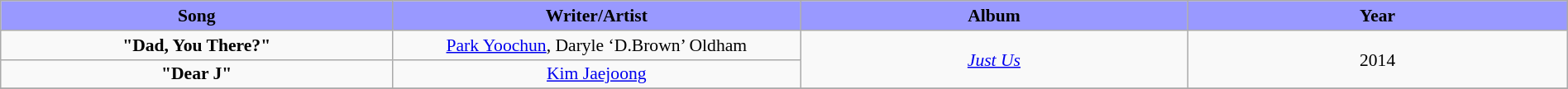<table class="wikitable" style="margin:0.5em auto; clear:both; font-size:.9em; text-align:center; width:100%">
<tr>
<th width="500" style="background: #99F;">Song</th>
<th width="500" style="background: #99F;">Writer/Artist</th>
<th width="500" style="background: #99F;">Album</th>
<th width="500" style="background: #99F;">Year</th>
</tr>
<tr>
<td><strong>"Dad, You There?"</strong></td>
<td><a href='#'>Park Yoochun</a>, Daryle ‘D.Brown’ Oldham</td>
<td rowspan=2><em><a href='#'>Just Us</a></em></td>
<td rowspan=2>2014</td>
</tr>
<tr>
<td><strong>"Dear J"</strong></td>
<td><a href='#'>Kim Jaejoong</a></td>
</tr>
<tr>
</tr>
</table>
